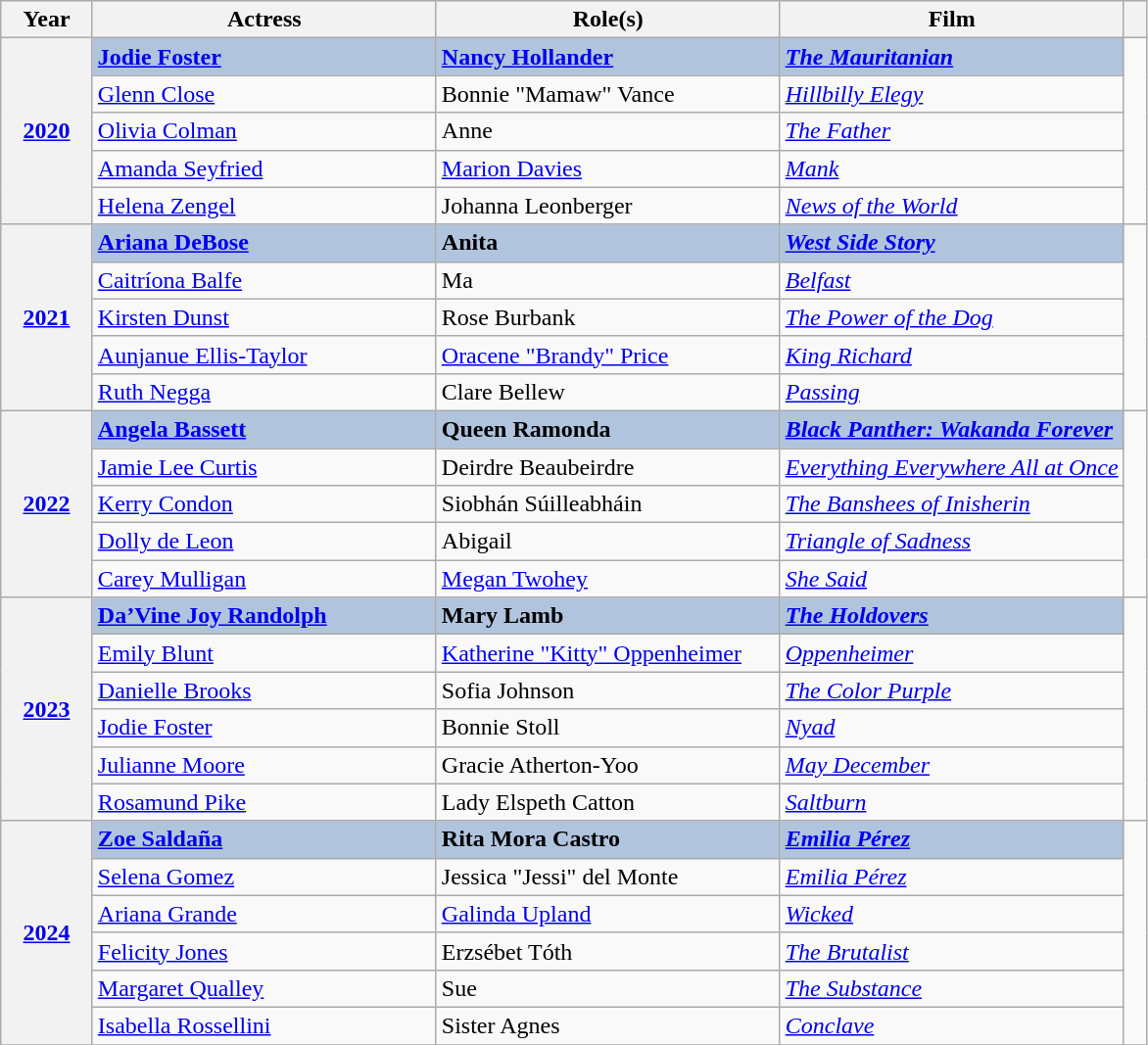<table class="wikitable sortable">
<tr>
<th scope="col" style="width:8%;">Year</th>
<th scope="col" style="width:30%;">Actress</th>
<th scope="col" style="width:30%;">Role(s)</th>
<th scope="col" style="width:30%;">Film</th>
<th scope="col" style="width:2%;" class="unsortable"></th>
</tr>
<tr>
<th rowspan="5" style="text-align:center;"><a href='#'>2020</a></th>
<td style="background:#B0C4DE;"><strong><a href='#'>Jodie Foster</a></strong></td>
<td style="background:#B0C4DE;"><strong><a href='#'>Nancy Hollander</a></strong></td>
<td style="background:#B0C4DE;"><strong><em><a href='#'>The Mauritanian</a></em></strong></td>
<td rowspan=5></td>
</tr>
<tr>
<td><a href='#'>Glenn Close</a></td>
<td>Bonnie "Mamaw" Vance</td>
<td><em><a href='#'>Hillbilly Elegy</a></em></td>
</tr>
<tr>
<td><a href='#'>Olivia Colman</a></td>
<td>Anne</td>
<td><a href='#'><em>The Father</em></a></td>
</tr>
<tr>
<td><a href='#'>Amanda Seyfried</a></td>
<td><a href='#'>Marion Davies</a></td>
<td><em><a href='#'>Mank</a></em></td>
</tr>
<tr>
<td><a href='#'>Helena Zengel</a></td>
<td>Johanna Leonberger</td>
<td><a href='#'><em>News of the World</em></a></td>
</tr>
<tr>
<th rowspan="5" style="text-align:center;"><a href='#'>2021</a></th>
<td style="background:#B0C4DE;"><strong><a href='#'>Ariana DeBose</a></strong></td>
<td style="background:#B0C4DE;"><strong>Anita </strong></td>
<td style="background:#B0C4DE;"><strong><em><a href='#'>West Side Story</a></em></strong></td>
<td rowspan=5></td>
</tr>
<tr>
<td><a href='#'>Caitríona Balfe</a></td>
<td>Ma</td>
<td><em><a href='#'>Belfast</a></em></td>
</tr>
<tr>
<td><a href='#'>Kirsten Dunst</a></td>
<td>Rose Burbank</td>
<td><em><a href='#'>The Power of the Dog</a></em></td>
</tr>
<tr>
<td><a href='#'>Aunjanue Ellis-Taylor</a></td>
<td><a href='#'>Oracene "Brandy" Price</a></td>
<td><em><a href='#'>King Richard</a></em></td>
</tr>
<tr>
<td><a href='#'>Ruth Negga</a></td>
<td>Clare Bellew</td>
<td><em><a href='#'>Passing</a></em></td>
</tr>
<tr>
<th rowspan="5" style="text-align:center;"><a href='#'>2022</a></th>
<td style="background:#B0C4DE;"><strong><a href='#'>Angela Bassett</a></strong></td>
<td style="background:#B0C4DE;"><strong>Queen Ramonda</strong></td>
<td style="background:#B0C4DE;"><strong><em><a href='#'>Black Panther: Wakanda Forever</a></em></strong></td>
<td rowspan=5></td>
</tr>
<tr>
<td><a href='#'>Jamie Lee Curtis</a></td>
<td>Deirdre Beaubeirdre</td>
<td><em><a href='#'>Everything Everywhere All at Once</a></em></td>
</tr>
<tr>
<td><a href='#'>Kerry Condon</a></td>
<td>Siobhán Súilleabháin</td>
<td><em><a href='#'>The Banshees of Inisherin</a></em></td>
</tr>
<tr>
<td><a href='#'>Dolly de Leon</a></td>
<td>Abigail</td>
<td><em><a href='#'>Triangle of Sadness</a></em></td>
</tr>
<tr>
<td><a href='#'>Carey Mulligan</a></td>
<td><a href='#'>Megan Twohey</a></td>
<td><em><a href='#'>She Said</a></em></td>
</tr>
<tr>
<th rowspan="6"><a href='#'>2023</a></th>
<td style="background:#B0C4DE;"><strong><a href='#'>Da’Vine Joy Randolph</a></strong></td>
<td style="background:#B0C4DE;"><strong>Mary Lamb</strong></td>
<td style="background:#B0C4DE;"><strong><em><a href='#'>The Holdovers</a></em></strong></td>
<td rowspan=6></td>
</tr>
<tr>
<td><a href='#'>Emily Blunt</a></td>
<td><a href='#'>Katherine "Kitty" Oppenheimer</a></td>
<td><em><a href='#'>Oppenheimer</a></em></td>
</tr>
<tr>
<td><a href='#'>Danielle Brooks</a></td>
<td>Sofia Johnson</td>
<td><em><a href='#'>The Color Purple</a></em></td>
</tr>
<tr>
<td><a href='#'>Jodie Foster</a></td>
<td>Bonnie Stoll</td>
<td><em><a href='#'>Nyad</a></em></td>
</tr>
<tr>
<td><a href='#'>Julianne Moore</a></td>
<td>Gracie Atherton-Yoo</td>
<td><em><a href='#'>May December</a></em></td>
</tr>
<tr>
<td><a href='#'>Rosamund Pike</a></td>
<td>Lady Elspeth Catton</td>
<td><em><a href='#'>Saltburn</a></em></td>
</tr>
<tr>
<th rowspan="6"><a href='#'>2024</a></th>
<td style="background:#B0C4DE;"><strong><a href='#'>Zoe Saldaña</a></strong></td>
<td style="background:#B0C4DE;"><strong>Rita Mora Castro</strong></td>
<td style="background:#B0C4DE;"><strong><em><a href='#'>Emilia Pérez</a></em></strong></td>
<td rowspan=6></td>
</tr>
<tr>
<td><a href='#'>Selena Gomez</a></td>
<td>Jessica "Jessi" del Monte</td>
<td><em><a href='#'>Emilia Pérez</a></em></td>
</tr>
<tr>
<td><a href='#'>Ariana Grande</a></td>
<td><a href='#'>Galinda Upland</a></td>
<td><em><a href='#'>Wicked</a></em></td>
</tr>
<tr>
<td><a href='#'>Felicity Jones</a></td>
<td>Erzsébet Tóth</td>
<td><em><a href='#'>The Brutalist</a></em></td>
</tr>
<tr>
<td><a href='#'>Margaret Qualley</a></td>
<td>Sue</td>
<td><em><a href='#'>The Substance</a></em></td>
</tr>
<tr>
<td><a href='#'>Isabella Rossellini</a></td>
<td>Sister Agnes</td>
<td><em><a href='#'>Conclave</a></em></td>
</tr>
<tr>
</tr>
</table>
